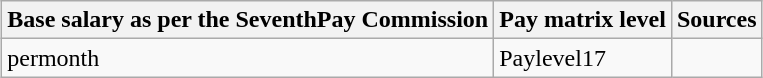<table class="wikitable mw-collapsible" style="margin: 1ex 0 1ex 1ex; ">
<tr style="text-align: center; " Colspan="2">
<th>Base salary as per the SeventhPay Commission</th>
<th>Pay matrix level</th>
<th>Sources</th>
</tr>
<tr>
<td>permonth</td>
<td>Paylevel17</td>
<td></td>
</tr>
</table>
